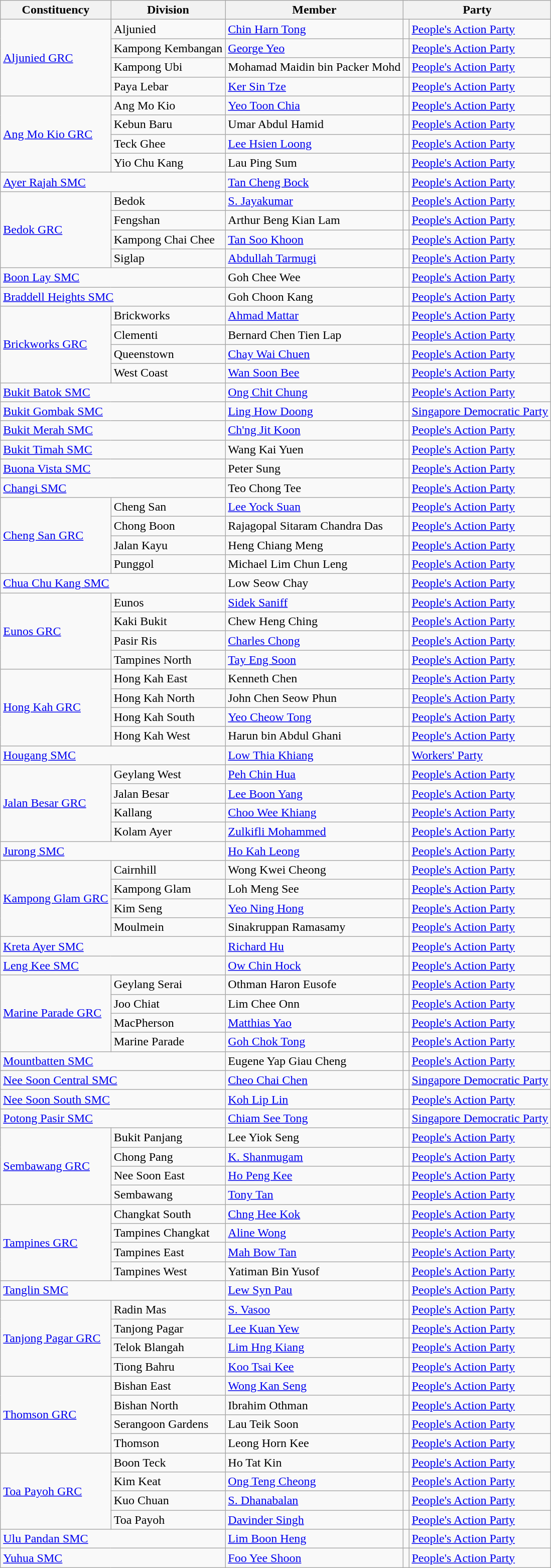<table class="wikitable sortable">
<tr>
<th>Constituency</th>
<th>Division</th>
<th>Member</th>
<th colspan="2">Party</th>
</tr>
<tr>
<td rowspan="4"><a href='#'>Aljunied GRC</a></td>
<td>Aljunied</td>
<td><a href='#'>Chin Harn Tong</a></td>
<td></td>
<td><a href='#'>People's Action Party</a></td>
</tr>
<tr>
<td>Kampong Kembangan</td>
<td><a href='#'>George Yeo</a></td>
<td></td>
<td><a href='#'>People's Action Party</a></td>
</tr>
<tr>
<td>Kampong Ubi</td>
<td>Mohamad Maidin bin Packer Mohd</td>
<td></td>
<td><a href='#'>People's Action Party</a></td>
</tr>
<tr>
<td>Paya Lebar</td>
<td><a href='#'>Ker Sin Tze</a></td>
<td></td>
<td><a href='#'>People's Action Party</a></td>
</tr>
<tr>
<td rowspan="4"><a href='#'>Ang Mo Kio GRC</a></td>
<td>Ang Mo Kio</td>
<td><a href='#'>Yeo Toon Chia</a></td>
<td></td>
<td><a href='#'>People's Action Party</a></td>
</tr>
<tr>
<td>Kebun Baru</td>
<td>Umar Abdul Hamid</td>
<td></td>
<td><a href='#'>People's Action Party</a></td>
</tr>
<tr>
<td>Teck Ghee</td>
<td><a href='#'>Lee Hsien Loong</a></td>
<td></td>
<td><a href='#'>People's Action Party</a></td>
</tr>
<tr>
<td>Yio Chu Kang</td>
<td>Lau Ping Sum</td>
<td></td>
<td><a href='#'>People's Action Party</a></td>
</tr>
<tr>
<td colspan="2"><a href='#'>Ayer Rajah SMC</a></td>
<td><a href='#'>Tan Cheng Bock</a></td>
<td></td>
<td><a href='#'>People's Action Party</a></td>
</tr>
<tr>
<td rowspan="4"><a href='#'>Bedok GRC</a></td>
<td>Bedok</td>
<td><a href='#'>S. Jayakumar</a></td>
<td></td>
<td><a href='#'>People's Action Party</a></td>
</tr>
<tr>
<td>Fengshan</td>
<td>Arthur Beng Kian Lam</td>
<td></td>
<td><a href='#'>People's Action Party</a></td>
</tr>
<tr>
<td>Kampong Chai Chee</td>
<td><a href='#'>Tan Soo Khoon</a></td>
<td></td>
<td><a href='#'>People's Action Party</a></td>
</tr>
<tr>
<td>Siglap</td>
<td><a href='#'>Abdullah Tarmugi</a></td>
<td></td>
<td><a href='#'>People's Action Party</a></td>
</tr>
<tr>
<td colspan="2"><a href='#'>Boon Lay SMC</a></td>
<td>Goh Chee Wee</td>
<td></td>
<td><a href='#'>People's Action Party</a></td>
</tr>
<tr>
<td colspan="2"><a href='#'>Braddell Heights SMC</a></td>
<td>Goh Choon Kang</td>
<td></td>
<td><a href='#'>People's Action Party</a></td>
</tr>
<tr>
<td rowspan="4"><a href='#'>Brickworks GRC</a></td>
<td>Brickworks</td>
<td><a href='#'>Ahmad Mattar</a></td>
<td></td>
<td><a href='#'>People's Action Party</a></td>
</tr>
<tr>
<td>Clementi</td>
<td>Bernard Chen Tien Lap</td>
<td></td>
<td><a href='#'>People's Action Party</a></td>
</tr>
<tr>
<td>Queenstown</td>
<td><a href='#'>Chay Wai Chuen</a></td>
<td></td>
<td><a href='#'>People's Action Party</a></td>
</tr>
<tr>
<td>West Coast</td>
<td><a href='#'>Wan Soon Bee</a></td>
<td></td>
<td><a href='#'>People's Action Party</a></td>
</tr>
<tr>
<td colspan="2"><a href='#'>Bukit Batok SMC</a></td>
<td><a href='#'>Ong Chit Chung</a></td>
<td></td>
<td><a href='#'>People's Action Party</a></td>
</tr>
<tr>
<td colspan="2"><a href='#'>Bukit Gombak SMC</a></td>
<td><a href='#'>Ling How Doong</a></td>
<td></td>
<td><a href='#'>Singapore Democratic Party</a></td>
</tr>
<tr>
<td colspan="2"><a href='#'>Bukit Merah SMC</a></td>
<td><a href='#'>Ch'ng Jit Koon</a></td>
<td></td>
<td><a href='#'>People's Action Party</a></td>
</tr>
<tr>
<td colspan="2"><a href='#'>Bukit Timah SMC</a></td>
<td>Wang Kai Yuen</td>
<td></td>
<td><a href='#'>People's Action Party</a></td>
</tr>
<tr>
<td colspan="2"><a href='#'>Buona Vista SMC</a></td>
<td>Peter Sung</td>
<td></td>
<td><a href='#'>People's Action Party</a></td>
</tr>
<tr>
<td colspan="2"><a href='#'>Changi SMC</a></td>
<td>Teo Chong Tee</td>
<td></td>
<td><a href='#'>People's Action Party</a></td>
</tr>
<tr>
<td rowspan="4"><a href='#'>Cheng San GRC</a></td>
<td>Cheng San</td>
<td><a href='#'>Lee Yock Suan</a></td>
<td></td>
<td><a href='#'>People's Action Party</a></td>
</tr>
<tr>
<td>Chong Boon</td>
<td>Rajagopal Sitaram Chandra Das</td>
<td></td>
<td><a href='#'>People's Action Party</a></td>
</tr>
<tr>
<td>Jalan Kayu</td>
<td>Heng Chiang Meng</td>
<td></td>
<td><a href='#'>People's Action Party</a></td>
</tr>
<tr>
<td>Punggol</td>
<td>Michael Lim Chun Leng</td>
<td></td>
<td><a href='#'>People's Action Party</a></td>
</tr>
<tr>
<td colspan="2"><a href='#'>Chua Chu Kang SMC</a></td>
<td>Low Seow Chay</td>
<td></td>
<td><a href='#'>People's Action Party</a></td>
</tr>
<tr>
<td rowspan="4"><a href='#'>Eunos GRC</a></td>
<td>Eunos</td>
<td><a href='#'>Sidek Saniff</a></td>
<td></td>
<td><a href='#'>People's Action Party</a></td>
</tr>
<tr>
<td>Kaki Bukit</td>
<td>Chew Heng Ching</td>
<td></td>
<td><a href='#'>People's Action Party</a></td>
</tr>
<tr>
<td>Pasir Ris</td>
<td><a href='#'>Charles Chong</a></td>
<td></td>
<td><a href='#'>People's Action Party</a></td>
</tr>
<tr>
<td>Tampines North</td>
<td><a href='#'>Tay Eng Soon</a></td>
<td></td>
<td><a href='#'>People's Action Party</a></td>
</tr>
<tr>
<td rowspan="4"><a href='#'>Hong Kah GRC</a></td>
<td>Hong Kah East</td>
<td>Kenneth Chen</td>
<td></td>
<td><a href='#'>People's Action Party</a></td>
</tr>
<tr>
<td>Hong Kah North</td>
<td>John Chen Seow Phun</td>
<td></td>
<td><a href='#'>People's Action Party</a></td>
</tr>
<tr>
<td>Hong Kah South</td>
<td><a href='#'>Yeo Cheow Tong</a></td>
<td></td>
<td><a href='#'>People's Action Party</a></td>
</tr>
<tr>
<td>Hong Kah West</td>
<td>Harun bin Abdul Ghani</td>
<td></td>
<td><a href='#'>People's Action Party</a></td>
</tr>
<tr>
<td colspan="2"><a href='#'>Hougang SMC</a></td>
<td><a href='#'>Low Thia Khiang</a></td>
<td></td>
<td><a href='#'>Workers' Party</a></td>
</tr>
<tr>
<td rowspan="4"><a href='#'>Jalan Besar GRC</a></td>
<td>Geylang West</td>
<td><a href='#'>Peh Chin Hua</a></td>
<td></td>
<td><a href='#'>People's Action Party</a></td>
</tr>
<tr>
<td>Jalan Besar</td>
<td><a href='#'>Lee Boon Yang</a></td>
<td></td>
<td><a href='#'>People's Action Party</a></td>
</tr>
<tr>
<td>Kallang</td>
<td><a href='#'>Choo Wee Khiang</a></td>
<td></td>
<td><a href='#'>People's Action Party</a></td>
</tr>
<tr>
<td>Kolam Ayer</td>
<td><a href='#'>Zulkifli Mohammed</a></td>
<td></td>
<td><a href='#'>People's Action Party</a></td>
</tr>
<tr>
<td colspan="2"><a href='#'>Jurong SMC</a></td>
<td><a href='#'>Ho Kah Leong</a></td>
<td></td>
<td><a href='#'>People's Action Party</a></td>
</tr>
<tr>
<td rowspan="4"><a href='#'>Kampong Glam GRC</a></td>
<td>Cairnhill</td>
<td>Wong Kwei Cheong</td>
<td></td>
<td><a href='#'>People's Action Party</a></td>
</tr>
<tr>
<td>Kampong Glam</td>
<td>Loh Meng See</td>
<td></td>
<td><a href='#'>People's Action Party</a></td>
</tr>
<tr>
<td>Kim Seng</td>
<td><a href='#'>Yeo Ning Hong</a></td>
<td></td>
<td><a href='#'>People's Action Party</a></td>
</tr>
<tr>
<td>Moulmein</td>
<td>Sinakruppan Ramasamy</td>
<td></td>
<td><a href='#'>People's Action Party</a></td>
</tr>
<tr>
<td colspan="2"><a href='#'>Kreta Ayer SMC</a></td>
<td><a href='#'>Richard Hu</a></td>
<td></td>
<td><a href='#'>People's Action Party</a></td>
</tr>
<tr>
<td colspan="2"><a href='#'>Leng Kee SMC</a></td>
<td><a href='#'>Ow Chin Hock</a></td>
<td></td>
<td><a href='#'>People's Action Party</a></td>
</tr>
<tr>
<td rowspan="4"><a href='#'>Marine Parade GRC</a></td>
<td>Geylang Serai</td>
<td>Othman Haron Eusofe</td>
<td></td>
<td><a href='#'>People's Action Party</a></td>
</tr>
<tr>
<td>Joo Chiat</td>
<td>Lim Chee Onn</td>
<td></td>
<td><a href='#'>People's Action Party</a></td>
</tr>
<tr>
<td>MacPherson</td>
<td><a href='#'>Matthias Yao</a></td>
<td></td>
<td><a href='#'>People's Action Party</a></td>
</tr>
<tr>
<td>Marine Parade</td>
<td><a href='#'>Goh Chok Tong</a></td>
<td></td>
<td><a href='#'>People's Action Party</a></td>
</tr>
<tr>
<td colspan="2"><a href='#'>Mountbatten SMC</a></td>
<td>Eugene Yap Giau Cheng</td>
<td></td>
<td><a href='#'>People's Action Party</a></td>
</tr>
<tr>
<td colspan="2"><a href='#'>Nee Soon Central SMC</a></td>
<td><a href='#'>Cheo Chai Chen</a></td>
<td></td>
<td><a href='#'>Singapore Democratic Party</a></td>
</tr>
<tr>
<td colspan="2"><a href='#'>Nee Soon South SMC</a></td>
<td><a href='#'>Koh Lip Lin</a></td>
<td></td>
<td><a href='#'>People's Action Party</a></td>
</tr>
<tr>
<td colspan="2"><a href='#'>Potong Pasir SMC</a></td>
<td><a href='#'>Chiam See Tong</a></td>
<td></td>
<td><a href='#'>Singapore Democratic Party</a></td>
</tr>
<tr>
<td rowspan="4"><a href='#'>Sembawang GRC</a></td>
<td>Bukit Panjang</td>
<td>Lee Yiok Seng</td>
<td></td>
<td><a href='#'>People's Action Party</a></td>
</tr>
<tr>
<td>Chong Pang</td>
<td><a href='#'>K. Shanmugam</a></td>
<td></td>
<td><a href='#'>People's Action Party</a></td>
</tr>
<tr>
<td>Nee Soon East</td>
<td><a href='#'>Ho Peng Kee</a></td>
<td></td>
<td><a href='#'>People's Action Party</a></td>
</tr>
<tr>
<td>Sembawang</td>
<td><a href='#'>Tony Tan</a></td>
<td></td>
<td><a href='#'>People's Action Party</a></td>
</tr>
<tr>
<td rowspan="4"><a href='#'>Tampines GRC</a></td>
<td>Changkat South</td>
<td><a href='#'>Chng Hee Kok</a></td>
<td></td>
<td><a href='#'>People's Action Party</a></td>
</tr>
<tr>
<td>Tampines Changkat</td>
<td><a href='#'>Aline Wong</a></td>
<td></td>
<td><a href='#'>People's Action Party</a></td>
</tr>
<tr>
<td>Tampines East</td>
<td><a href='#'>Mah Bow Tan</a></td>
<td></td>
<td><a href='#'>People's Action Party</a></td>
</tr>
<tr>
<td>Tampines West</td>
<td>Yatiman Bin Yusof</td>
<td></td>
<td><a href='#'>People's Action Party</a></td>
</tr>
<tr>
<td colspan="2"><a href='#'>Tanglin SMC</a></td>
<td><a href='#'>Lew Syn Pau</a></td>
<td></td>
<td><a href='#'>People's Action Party</a></td>
</tr>
<tr>
<td rowspan="4"><a href='#'>Tanjong Pagar GRC</a></td>
<td>Radin Mas</td>
<td><a href='#'>S. Vasoo</a></td>
<td></td>
<td><a href='#'>People's Action Party</a></td>
</tr>
<tr>
<td>Tanjong Pagar</td>
<td><a href='#'>Lee Kuan Yew</a></td>
<td></td>
<td><a href='#'>People's Action Party</a></td>
</tr>
<tr>
<td>Telok Blangah</td>
<td><a href='#'>Lim Hng Kiang</a></td>
<td></td>
<td><a href='#'>People's Action Party</a></td>
</tr>
<tr>
<td>Tiong Bahru</td>
<td><a href='#'>Koo Tsai Kee</a></td>
<td></td>
<td><a href='#'>People's Action Party</a></td>
</tr>
<tr>
<td rowspan="4"><a href='#'>Thomson GRC</a></td>
<td>Bishan East</td>
<td><a href='#'>Wong Kan Seng</a></td>
<td></td>
<td><a href='#'>People's Action Party</a></td>
</tr>
<tr>
<td>Bishan North</td>
<td>Ibrahim Othman</td>
<td></td>
<td><a href='#'>People's Action Party</a></td>
</tr>
<tr>
<td>Serangoon Gardens</td>
<td>Lau Teik Soon</td>
<td></td>
<td><a href='#'>People's Action Party</a></td>
</tr>
<tr>
<td>Thomson</td>
<td>Leong Horn Kee</td>
<td></td>
<td><a href='#'>People's Action Party</a></td>
</tr>
<tr>
<td rowspan="4"><a href='#'>Toa Payoh GRC</a></td>
<td>Boon Teck</td>
<td>Ho Tat Kin</td>
<td></td>
<td><a href='#'>People's Action Party</a></td>
</tr>
<tr>
<td>Kim Keat</td>
<td><a href='#'>Ong Teng Cheong</a></td>
<td></td>
<td><a href='#'>People's Action Party</a></td>
</tr>
<tr>
<td>Kuo Chuan</td>
<td><a href='#'>S. Dhanabalan</a></td>
<td></td>
<td><a href='#'>People's Action Party</a></td>
</tr>
<tr>
<td>Toa Payoh</td>
<td><a href='#'>Davinder Singh</a></td>
<td></td>
<td><a href='#'>People's Action Party</a></td>
</tr>
<tr>
<td colspan="2"><a href='#'>Ulu Pandan SMC</a></td>
<td><a href='#'>Lim Boon Heng</a></td>
<td></td>
<td><a href='#'>People's Action Party</a></td>
</tr>
<tr>
<td colspan="2"><a href='#'>Yuhua SMC</a></td>
<td><a href='#'>Foo Yee Shoon</a></td>
<td></td>
<td><a href='#'>People's Action Party</a></td>
</tr>
</table>
